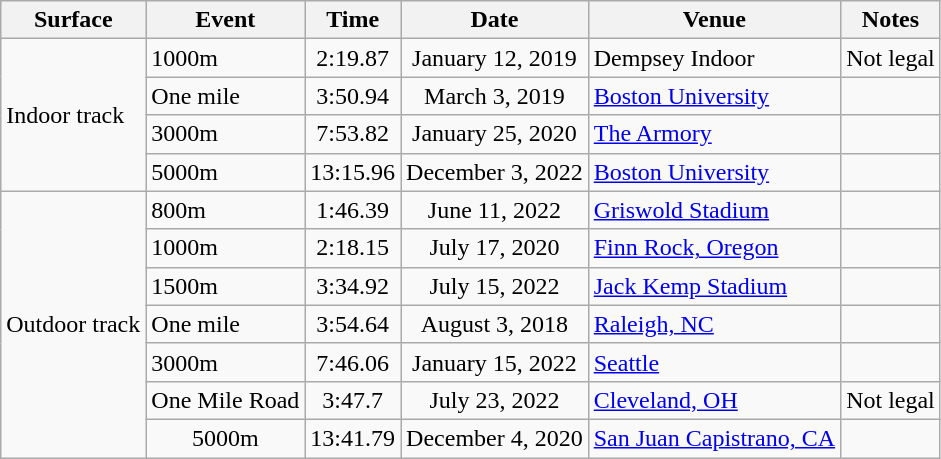<table class="wikitable sortable">
<tr>
<th>Surface</th>
<th>Event</th>
<th>Time</th>
<th>Date</th>
<th>Venue</th>
<th>Notes</th>
</tr>
<tr>
<td rowspan="4">Indoor track</td>
<td>1000m</td>
<td align="center">2:19.87</td>
<td align="center">January 12, 2019</td>
<td>Dempsey Indoor</td>
<td>Not legal</td>
</tr>
<tr>
<td>One mile</td>
<td align="center">3:50.94</td>
<td align="center">March 3, 2019</td>
<td><a href='#'>Boston University</a></td>
<td></td>
</tr>
<tr>
<td>3000m</td>
<td align="center">7:53.82</td>
<td align="center">January 25, 2020</td>
<td><a href='#'>The Armory</a></td>
<td></td>
</tr>
<tr>
<td>5000m</td>
<td align="center">13:15.96</td>
<td align="center">December 3, 2022</td>
<td><a href='#'>Boston University</a></td>
<td></td>
</tr>
<tr>
<td rowspan="7">Outdoor track</td>
<td>800m</td>
<td align="center">1:46.39</td>
<td align="center">June 11, 2022</td>
<td><a href='#'>Griswold Stadium</a></td>
<td></td>
</tr>
<tr>
<td>1000m</td>
<td align="center">2:18.15</td>
<td align="center">July 17, 2020</td>
<td><a href='#'>Finn Rock, Oregon</a></td>
<td></td>
</tr>
<tr>
<td>1500m</td>
<td align="center">3:34.92</td>
<td align="center">July 15, 2022</td>
<td><a href='#'>Jack Kemp Stadium</a></td>
<td></td>
</tr>
<tr>
<td>One mile</td>
<td align="center">3:54.64</td>
<td align="center">August 3, 2018</td>
<td><a href='#'>Raleigh, NC</a></td>
</tr>
<tr>
<td>3000m</td>
<td align="center">7:46.06</td>
<td align="center">January 15, 2022</td>
<td><a href='#'>Seattle</a></td>
<td></td>
</tr>
<tr>
<td>One Mile Road</td>
<td align="center">3:47.7</td>
<td align="center">July 23, 2022</td>
<td><a href='#'>Cleveland, OH</a></td>
<td>Not legal</td>
</tr>
<tr>
<td align="center">5000m</td>
<td align="center">13:41.79</td>
<td>December 4, 2020</td>
<td><a href='#'>San Juan Capistrano, CA</a></td>
</tr>
</table>
